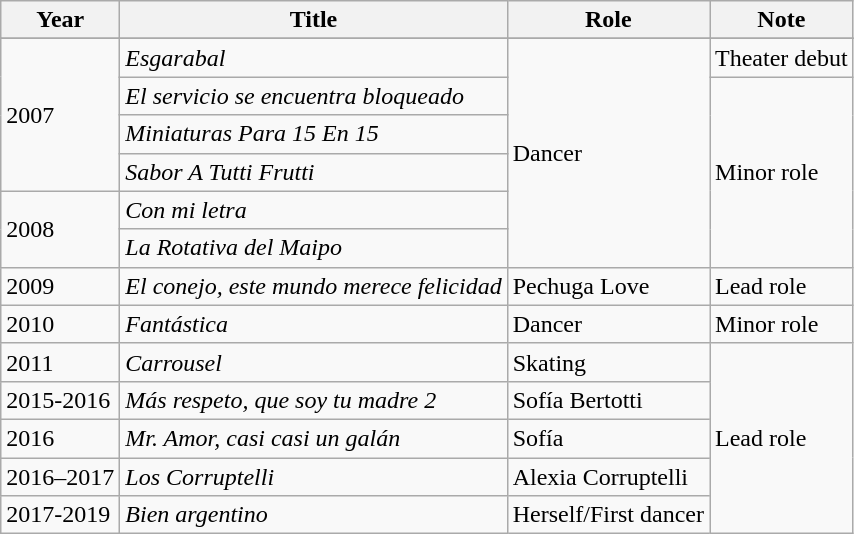<table class="wikitable sortable">
<tr>
<th>Year</th>
<th>Title</th>
<th>Role</th>
<th>Note</th>
</tr>
<tr>
</tr>
<tr>
<td rowspan="4">2007</td>
<td><em>Esgarabal</em></td>
<td rowspan="6">Dancer</td>
<td>Theater debut</td>
</tr>
<tr>
<td><em>El servicio se encuentra bloqueado</em></td>
<td rowspan="5">Minor role</td>
</tr>
<tr>
<td><em>Miniaturas Para 15 En 15</em></td>
</tr>
<tr>
<td><em>Sabor A Tutti Frutti</em></td>
</tr>
<tr>
<td rowspan="2">2008</td>
<td><em>Con mi letra</em></td>
</tr>
<tr>
<td><em>La Rotativa del Maipo</em></td>
</tr>
<tr>
<td>2009</td>
<td><em>El conejo, este mundo merece felicidad</em></td>
<td>Pechuga Love</td>
<td>Lead role</td>
</tr>
<tr>
<td>2010</td>
<td><em>Fantástica</em></td>
<td>Dancer</td>
<td>Minor role</td>
</tr>
<tr>
<td>2011</td>
<td><em>Carrousel</em></td>
<td>Skating</td>
<td rowspan="5">Lead role</td>
</tr>
<tr>
<td>2015-2016</td>
<td><em>Más respeto, que soy tu madre 2</em></td>
<td>Sofía Bertotti</td>
</tr>
<tr>
<td>2016</td>
<td><em>Mr. Amor, casi casi un galán</em></td>
<td>Sofía</td>
</tr>
<tr>
<td>2016–2017</td>
<td><em>Los Corruptelli</em></td>
<td>Alexia Corruptelli</td>
</tr>
<tr>
<td>2017-2019</td>
<td><em>Bien argentino</em></td>
<td>Herself/First dancer</td>
</tr>
</table>
